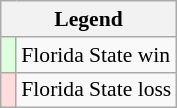<table class="wikitable" style="font-size:90%">
<tr>
<th colspan="2">Legend</th>
</tr>
<tr>
<td bgcolor=ddffdd> </td>
<td>Florida State win</td>
</tr>
<tr>
<td bgcolor=ffdddd> </td>
<td>Florida State loss</td>
</tr>
</table>
